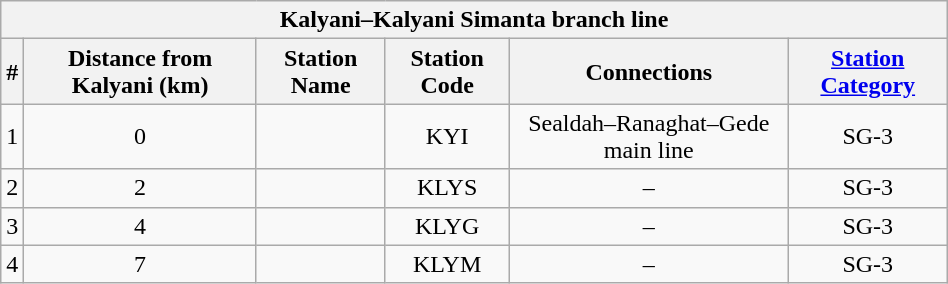<table class="wikitable" style="text-align:center; width:50%;">
<tr>
<th colspan="6"><strong>Kalyani–Kalyani Simanta branch line</strong></th>
</tr>
<tr>
<th style="max-width:1%;">#</th>
<th style="max-width:1%;">Distance from Kalyani (km)</th>
<th style="max-width:5%;">Station Name</th>
<th style="max-width:1%;">Station Code</th>
<th style="max-width:1%;">Connections</th>
<th><a href='#'>Station Category</a></th>
</tr>
<tr>
<td>1</td>
<td>0</td>
<td><strong></strong></td>
<td>KYI</td>
<td>Sealdah–Ranaghat–Gede main line</td>
<td>SG-3</td>
</tr>
<tr>
<td>2</td>
<td>2</td>
<td></td>
<td>KLYS</td>
<td>–</td>
<td>SG-3</td>
</tr>
<tr>
<td>3</td>
<td>4</td>
<td></td>
<td>KLYG</td>
<td>–</td>
<td>SG-3</td>
</tr>
<tr>
<td>4</td>
<td>7</td>
<td><strong></strong></td>
<td>KLYM</td>
<td>–</td>
<td>SG-3</td>
</tr>
</table>
